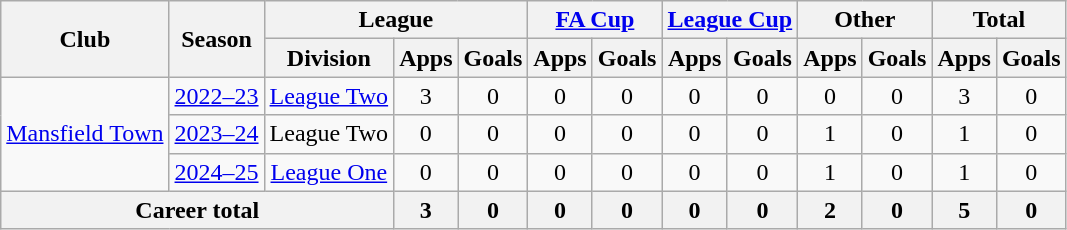<table class="wikitable" style="text-align: center">
<tr>
<th rowspan="2">Club</th>
<th rowspan="2">Season</th>
<th colspan="3">League</th>
<th colspan="2"><a href='#'>FA Cup</a></th>
<th colspan="2"><a href='#'>League Cup</a></th>
<th colspan="2">Other</th>
<th colspan="2">Total</th>
</tr>
<tr>
<th>Division</th>
<th>Apps</th>
<th>Goals</th>
<th>Apps</th>
<th>Goals</th>
<th>Apps</th>
<th>Goals</th>
<th>Apps</th>
<th>Goals</th>
<th>Apps</th>
<th>Goals</th>
</tr>
<tr>
<td rowspan=3><a href='#'>Mansfield Town</a></td>
<td><a href='#'>2022–23</a></td>
<td><a href='#'>League Two</a></td>
<td>3</td>
<td>0</td>
<td>0</td>
<td>0</td>
<td>0</td>
<td>0</td>
<td>0</td>
<td>0</td>
<td>3</td>
<td>0</td>
</tr>
<tr>
<td><a href='#'>2023–24</a></td>
<td>League Two</td>
<td>0</td>
<td>0</td>
<td>0</td>
<td>0</td>
<td>0</td>
<td>0</td>
<td>1</td>
<td>0</td>
<td>1</td>
<td>0</td>
</tr>
<tr>
<td><a href='#'>2024–25</a></td>
<td><a href='#'>League One</a></td>
<td>0</td>
<td>0</td>
<td>0</td>
<td>0</td>
<td>0</td>
<td>0</td>
<td>1</td>
<td>0</td>
<td>1</td>
<td>0</td>
</tr>
<tr>
<th colspan="3">Career total</th>
<th>3</th>
<th>0</th>
<th>0</th>
<th>0</th>
<th>0</th>
<th>0</th>
<th>2</th>
<th>0</th>
<th>5</th>
<th>0</th>
</tr>
</table>
